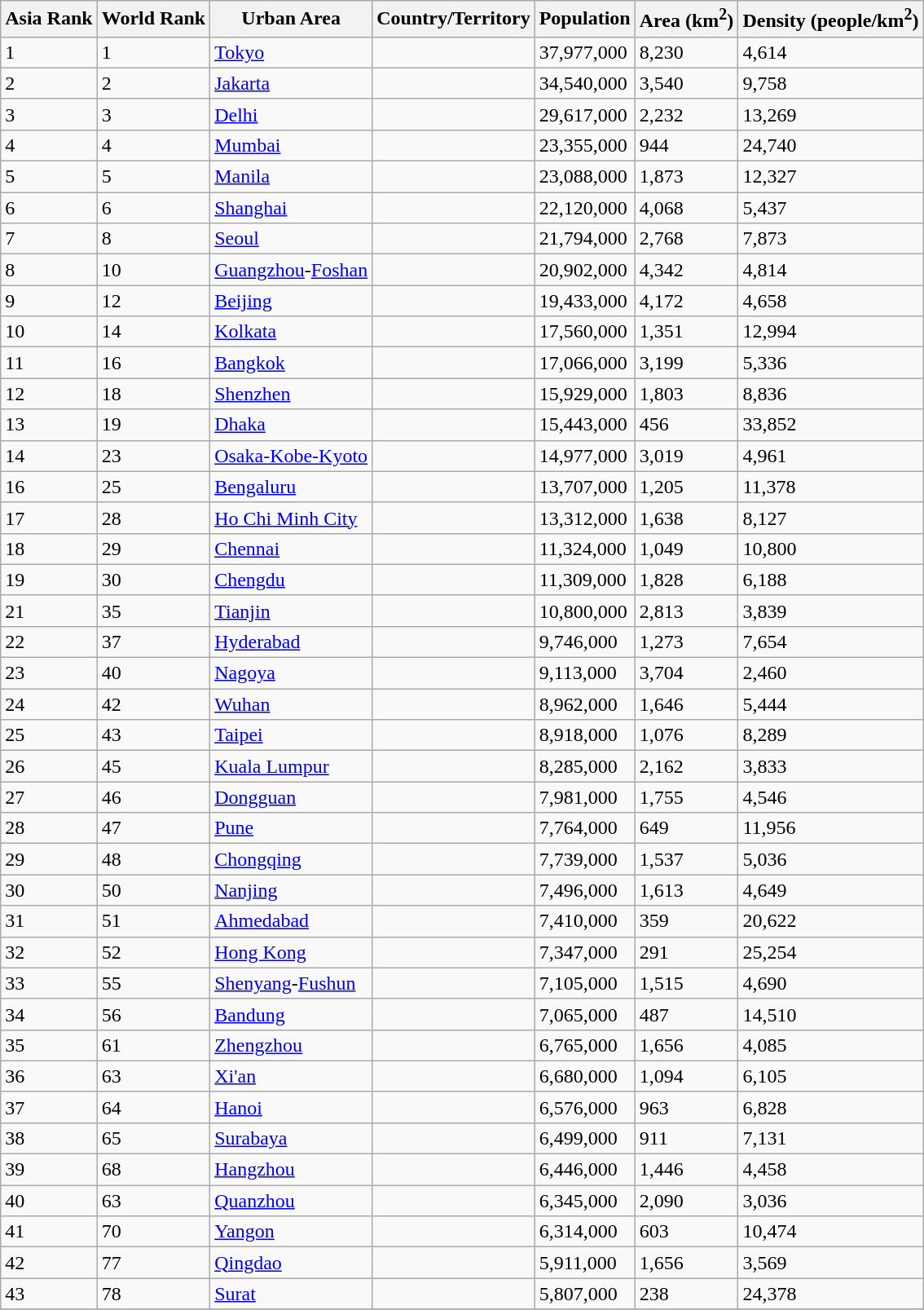<table class="sortable wikitable">
<tr>
<th>Asia Rank</th>
<th>World Rank</th>
<th>Urban Area</th>
<th>Country/Territory</th>
<th>Population</th>
<th>Area (km<sup>2</sup>)</th>
<th>Density (people/km<sup>2</sup>)</th>
</tr>
<tr>
<td>1</td>
<td>1</td>
<td><a href='#'>Tokyo</a></td>
<td></td>
<td>37,977,000</td>
<td>8,230</td>
<td>4,614</td>
</tr>
<tr>
<td>2</td>
<td>2</td>
<td><a href='#'>Jakarta</a></td>
<td></td>
<td>34,540,000</td>
<td>3,540</td>
<td>9,758</td>
</tr>
<tr>
<td>3</td>
<td>3</td>
<td><a href='#'>Delhi</a></td>
<td></td>
<td>29,617,000</td>
<td>2,232</td>
<td>13,269</td>
</tr>
<tr>
<td>4</td>
<td>4</td>
<td><a href='#'>Mumbai</a></td>
<td></td>
<td>23,355,000</td>
<td>944</td>
<td>24,740</td>
</tr>
<tr>
<td>5</td>
<td>5</td>
<td><a href='#'>Manila</a></td>
<td></td>
<td>23,088,000</td>
<td>1,873</td>
<td>12,327</td>
</tr>
<tr>
<td>6</td>
<td>6</td>
<td><a href='#'>Shanghai</a></td>
<td></td>
<td>22,120,000</td>
<td>4,068</td>
<td>5,437</td>
</tr>
<tr>
<td>7</td>
<td>8</td>
<td><a href='#'>Seoul</a></td>
<td></td>
<td>21,794,000</td>
<td>2,768</td>
<td>7,873</td>
</tr>
<tr>
<td>8</td>
<td>10</td>
<td><a href='#'>Guangzhou</a>-<a href='#'>Foshan</a></td>
<td></td>
<td>20,902,000</td>
<td>4,342</td>
<td>4,814</td>
</tr>
<tr>
<td>9</td>
<td>12</td>
<td><a href='#'>Beijing</a></td>
<td></td>
<td>19,433,000</td>
<td>4,172</td>
<td>4,658</td>
</tr>
<tr>
<td>10</td>
<td>14</td>
<td><a href='#'>Kolkata</a></td>
<td></td>
<td>17,560,000</td>
<td>1,351</td>
<td>12,994</td>
</tr>
<tr>
<td>11</td>
<td>16</td>
<td><a href='#'>Bangkok</a></td>
<td></td>
<td>17,066,000</td>
<td>3,199</td>
<td>5,336</td>
</tr>
<tr>
<td>12</td>
<td>18</td>
<td><a href='#'>Shenzhen</a></td>
<td></td>
<td>15,929,000</td>
<td>1,803</td>
<td>8,836</td>
</tr>
<tr>
<td>13</td>
<td>19</td>
<td><a href='#'>Dhaka</a></td>
<td></td>
<td>15,443,000</td>
<td>456</td>
<td>33,852</td>
</tr>
<tr>
<td>14</td>
<td>23</td>
<td><a href='#'>Osaka-Kobe-Kyoto</a></td>
<td></td>
<td>14,977,000</td>
<td>3,019</td>
<td>4,961</td>
</tr>
<tr>
<td>16</td>
<td>25</td>
<td><a href='#'>Bengaluru</a></td>
<td></td>
<td>13,707,000</td>
<td>1,205</td>
<td>11,378</td>
</tr>
<tr>
<td>17</td>
<td>28</td>
<td><a href='#'>Ho Chi Minh City</a></td>
<td></td>
<td>13,312,000</td>
<td>1,638</td>
<td>8,127</td>
</tr>
<tr>
<td>18</td>
<td>29</td>
<td><a href='#'>Chennai</a></td>
<td></td>
<td>11,324,000</td>
<td>1,049</td>
<td>10,800</td>
</tr>
<tr>
<td>19</td>
<td>30</td>
<td><a href='#'>Chengdu</a></td>
<td></td>
<td>11,309,000</td>
<td>1,828</td>
<td>6,188</td>
</tr>
<tr>
<td>21</td>
<td>35</td>
<td><a href='#'>Tianjin</a></td>
<td></td>
<td>10,800,000</td>
<td>2,813</td>
<td>3,839</td>
</tr>
<tr>
<td>22</td>
<td>37</td>
<td><a href='#'>Hyderabad</a></td>
<td></td>
<td>9,746,000</td>
<td>1,273</td>
<td>7,654</td>
</tr>
<tr>
<td>23</td>
<td>40</td>
<td><a href='#'>Nagoya </a></td>
<td></td>
<td>9,113,000</td>
<td>3,704</td>
<td>2,460</td>
</tr>
<tr>
<td>24</td>
<td>42</td>
<td><a href='#'>Wuhan</a></td>
<td></td>
<td>8,962,000</td>
<td>1,646</td>
<td>5,444</td>
</tr>
<tr>
<td>25</td>
<td>43</td>
<td><a href='#'>Taipei</a></td>
<td></td>
<td>8,918,000</td>
<td>1,076</td>
<td>8,289</td>
</tr>
<tr>
<td>26</td>
<td>45</td>
<td><a href='#'>Kuala Lumpur</a></td>
<td></td>
<td>8,285,000</td>
<td>2,162</td>
<td>3,833</td>
</tr>
<tr>
<td>27</td>
<td>46</td>
<td><a href='#'>Dongguan</a></td>
<td></td>
<td>7,981,000</td>
<td>1,755</td>
<td>4,546</td>
</tr>
<tr>
<td>28</td>
<td>47</td>
<td><a href='#'>Pune</a></td>
<td></td>
<td>7,764,000</td>
<td>649</td>
<td>11,956</td>
</tr>
<tr>
<td>29</td>
<td>48</td>
<td><a href='#'>Chongqing</a></td>
<td></td>
<td>7,739,000</td>
<td>1,537</td>
<td>5,036</td>
</tr>
<tr>
<td>30</td>
<td>50</td>
<td><a href='#'>Nanjing</a></td>
<td></td>
<td>7,496,000</td>
<td>1,613</td>
<td>4,649</td>
</tr>
<tr>
<td>31</td>
<td>51</td>
<td><a href='#'>Ahmedabad</a></td>
<td></td>
<td>7,410,000</td>
<td>359</td>
<td>20,622</td>
</tr>
<tr>
<td>32</td>
<td>52</td>
<td><a href='#'>Hong Kong</a></td>
<td></td>
<td>7,347,000</td>
<td>291</td>
<td>25,254</td>
</tr>
<tr>
<td>33</td>
<td>55</td>
<td><a href='#'>Shenyang</a>-<a href='#'>Fushun</a></td>
<td></td>
<td>7,105,000</td>
<td>1,515</td>
<td>4,690</td>
</tr>
<tr>
<td>34</td>
<td>56</td>
<td><a href='#'>Bandung</a></td>
<td></td>
<td>7,065,000</td>
<td>487</td>
<td>14,510</td>
</tr>
<tr>
<td>35</td>
<td>61</td>
<td><a href='#'>Zhengzhou</a></td>
<td></td>
<td>6,765,000</td>
<td>1,656</td>
<td>4,085</td>
</tr>
<tr>
<td>36</td>
<td>63</td>
<td><a href='#'>Xi'an</a></td>
<td></td>
<td>6,680,000</td>
<td>1,094</td>
<td>6,105</td>
</tr>
<tr>
<td>37</td>
<td>64</td>
<td><a href='#'>Hanoi </a></td>
<td></td>
<td>6,576,000</td>
<td>963</td>
<td>6,828</td>
</tr>
<tr>
<td>38</td>
<td>65</td>
<td><a href='#'>Surabaya </a></td>
<td></td>
<td>6,499,000</td>
<td>911</td>
<td>7,131</td>
</tr>
<tr>
<td>39</td>
<td>68</td>
<td><a href='#'>Hangzhou</a></td>
<td></td>
<td>6,446,000</td>
<td>1,446</td>
<td>4,458</td>
</tr>
<tr>
<td>40</td>
<td>63</td>
<td><a href='#'>Quanzhou</a></td>
<td></td>
<td>6,345,000</td>
<td>2,090</td>
<td>3,036</td>
</tr>
<tr>
<td>41</td>
<td>70</td>
<td><a href='#'>Yangon</a></td>
<td></td>
<td>6,314,000</td>
<td>603</td>
<td>10,474</td>
</tr>
<tr>
<td>42</td>
<td>77</td>
<td><a href='#'>Qingdao</a></td>
<td></td>
<td>5,911,000</td>
<td>1,656</td>
<td>3,569</td>
</tr>
<tr>
<td>43</td>
<td>78</td>
<td><a href='#'>Surat</a></td>
<td></td>
<td>5,807,000</td>
<td>238</td>
<td>24,378</td>
</tr>
<tr>
</tr>
</table>
